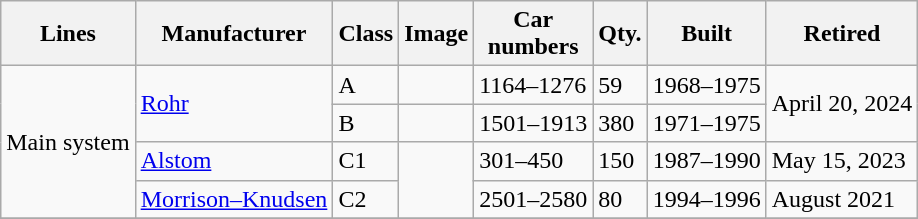<table class="wikitable">
<tr>
<th>Lines</th>
<th>Manufacturer</th>
<th>Class</th>
<th>Image</th>
<th>Car<br>numbers</th>
<th>Qty.</th>
<th>Built</th>
<th>Retired</th>
</tr>
<tr>
<td rowspan="4">Main system</td>
<td rowspan="2"><a href='#'>Rohr</a></td>
<td>A</td>
<td></td>
<td>1164–1276</td>
<td>59</td>
<td>1968–1975</td>
<td rowspan="2">April 20, 2024</td>
</tr>
<tr>
<td>B</td>
<td></td>
<td>1501–1913</td>
<td>380</td>
<td>1971–1975</td>
</tr>
<tr>
<td><a href='#'>Alstom</a></td>
<td>C1</td>
<td rowspan="2"></td>
<td>301–450</td>
<td>150</td>
<td>1987–1990</td>
<td>May 15, 2023</td>
</tr>
<tr>
<td><a href='#'>Morrison–Knudsen</a></td>
<td>C2</td>
<td>2501–2580</td>
<td>80</td>
<td>1994–1996</td>
<td>August 2021</td>
</tr>
<tr>
</tr>
</table>
